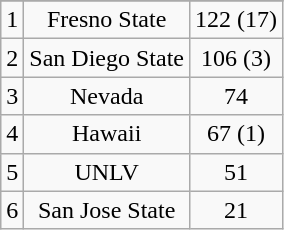<table class="wikitable" style="display: inline-table;">
<tr align="center">
</tr>
<tr align="center">
<td>1</td>
<td>Fresno State</td>
<td>122 (17)</td>
</tr>
<tr align="center">
<td>2</td>
<td>San Diego State</td>
<td>106 (3)</td>
</tr>
<tr align="center">
<td>3</td>
<td>Nevada</td>
<td>74</td>
</tr>
<tr align="center">
<td>4</td>
<td>Hawaii</td>
<td>67 (1)</td>
</tr>
<tr align="center">
<td>5</td>
<td>UNLV</td>
<td>51</td>
</tr>
<tr align="center">
<td>6</td>
<td>San Jose State</td>
<td>21</td>
</tr>
</table>
